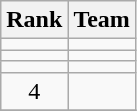<table class="wikitable">
<tr>
<th>Rank</th>
<th>Team</th>
</tr>
<tr>
<td align=center></td>
<td></td>
</tr>
<tr>
<td align=center></td>
<td></td>
</tr>
<tr>
<td align=center></td>
<td></td>
</tr>
<tr>
<td align=center>4</td>
<td></td>
</tr>
<tr>
</tr>
</table>
